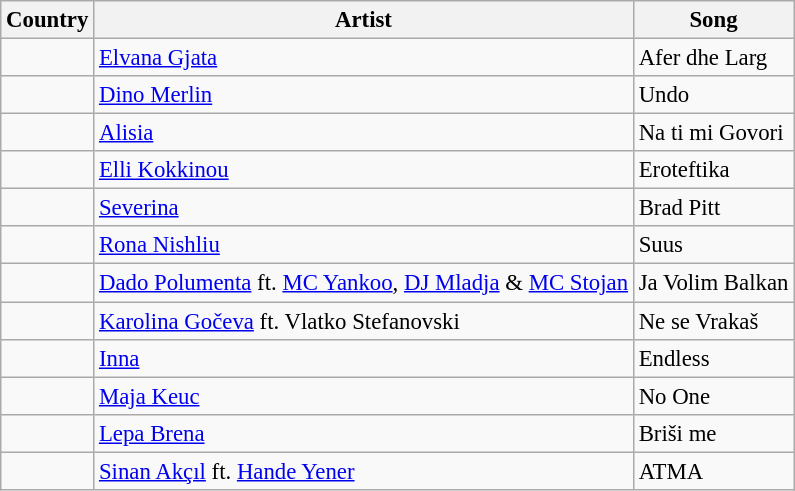<table class="sortable wikitable" style="font-size: 95%;">
<tr>
<th>Country</th>
<th>Artist</th>
<th>Song</th>
</tr>
<tr>
<td><strong></strong></td>
<td><a href='#'>Elvana Gjata</a></td>
<td>Afer dhe Larg</td>
</tr>
<tr>
<td><strong></strong></td>
<td><a href='#'>Dino Merlin</a></td>
<td>Undo</td>
</tr>
<tr>
<td><strong></strong></td>
<td><a href='#'>Alisia</a></td>
<td>Na ti mi Govori</td>
</tr>
<tr>
<td><strong></strong></td>
<td><a href='#'>Elli Kokkinou</a></td>
<td>Eroteftika</td>
</tr>
<tr>
<td><strong></strong></td>
<td><a href='#'>Severina</a></td>
<td>Brad Pitt</td>
</tr>
<tr>
<td></td>
<td><a href='#'>Rona Nishliu</a></td>
<td>Suus</td>
</tr>
<tr>
<td><strong></strong></td>
<td><a href='#'>Dado Polumenta</a> ft. <a href='#'>MC Yankoo</a>, <a href='#'>DJ Mladja</a> & <a href='#'>MC Stojan</a></td>
<td>Ja Volim Balkan</td>
</tr>
<tr>
<td><strong></strong></td>
<td><a href='#'>Karolina Gočeva</a> ft. Vlatko Stefanovski</td>
<td>Ne se Vrakaš</td>
</tr>
<tr>
<td><strong></strong></td>
<td><a href='#'>Inna</a></td>
<td>Endless</td>
</tr>
<tr>
<td><strong></strong></td>
<td><a href='#'>Maja Keuc</a></td>
<td>No One</td>
</tr>
<tr>
<td><strong></strong></td>
<td><a href='#'>Lepa Brena</a></td>
<td>Briši me</td>
</tr>
<tr>
<td><strong></strong></td>
<td><a href='#'>Sinan Akçıl</a> ft. <a href='#'>Hande Yener</a></td>
<td>ATMA</td>
</tr>
</table>
